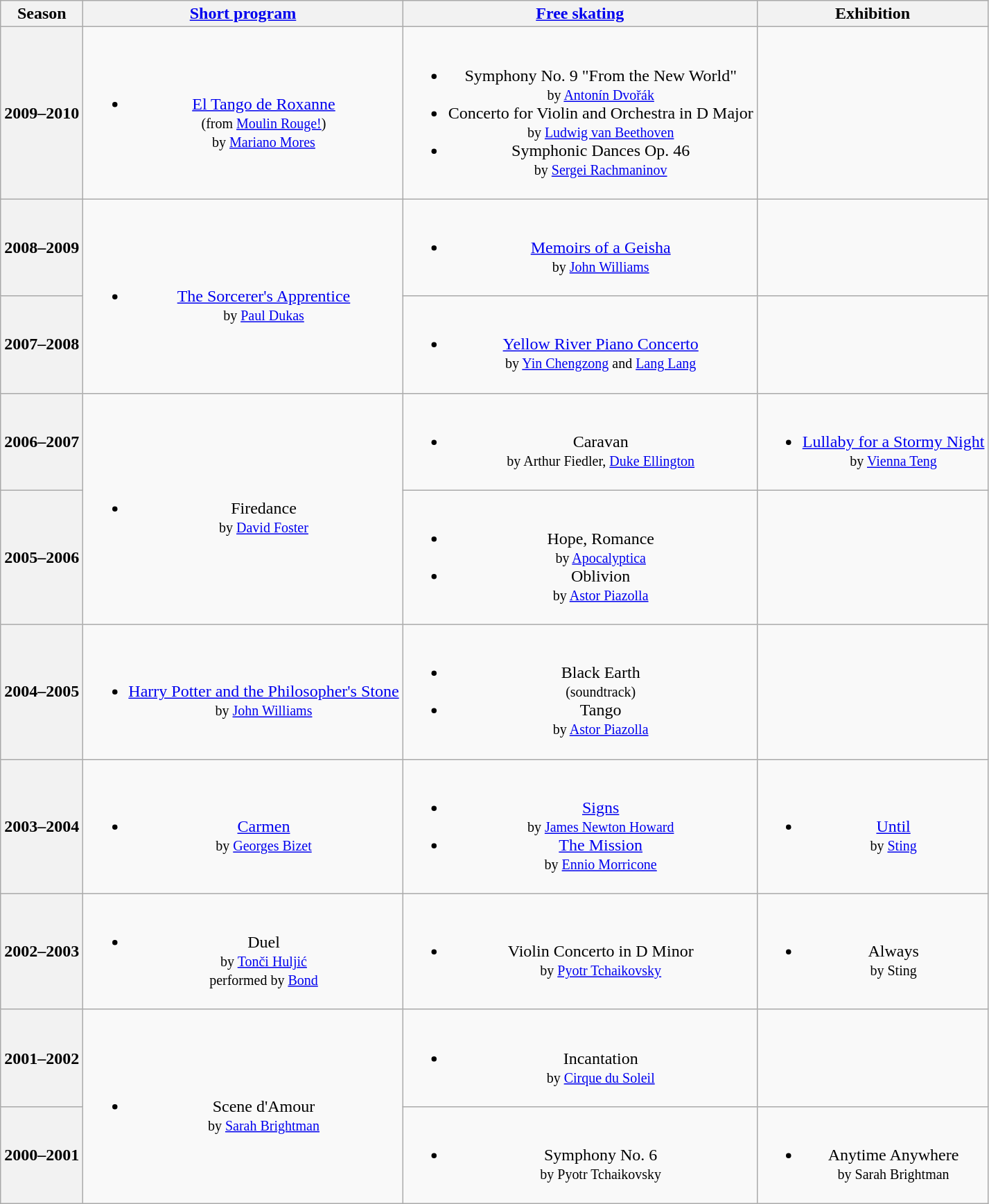<table class="wikitable" style="text-align:center">
<tr>
<th>Season</th>
<th><a href='#'>Short program</a></th>
<th><a href='#'>Free skating</a></th>
<th>Exhibition</th>
</tr>
<tr>
<th>2009–2010 <br> </th>
<td><br><ul><li><a href='#'>El Tango de Roxanne</a> <br><small> (from <a href='#'>Moulin Rouge!</a>) <br> by <a href='#'>Mariano Mores</a> </small></li></ul></td>
<td><br><ul><li>Symphony No. 9 "From the New World" <br><small> by <a href='#'>Antonín Dvořák</a> </small></li><li>Concerto for Violin and Orchestra in D Major <br><small> by <a href='#'>Ludwig van Beethoven</a> </small></li><li>Symphonic Dances Op. 46 <br><small> by <a href='#'>Sergei Rachmaninov</a> </small></li></ul></td>
<td></td>
</tr>
<tr>
<th>2008–2009 <br> </th>
<td rowspan=2><br><ul><li><a href='#'>The Sorcerer's Apprentice</a> <br><small> by <a href='#'>Paul Dukas</a> </small></li></ul></td>
<td><br><ul><li><a href='#'>Memoirs of a Geisha</a> <br><small> by <a href='#'>John Williams</a> </small></li></ul></td>
<td></td>
</tr>
<tr>
<th>2007–2008 <br> </th>
<td><br><ul><li><a href='#'>Yellow River Piano Concerto</a> <br><small> by <a href='#'>Yin Chengzong</a> and <a href='#'>Lang Lang</a> </small></li></ul></td>
<td></td>
</tr>
<tr>
<th>2006–2007 <br> </th>
<td rowspan=2><br><ul><li>Firedance <br><small> by <a href='#'>David Foster</a> </small></li></ul></td>
<td><br><ul><li>Caravan <br><small> by Arthur Fiedler, <a href='#'>Duke Ellington</a> </small></li></ul></td>
<td><br><ul><li><a href='#'>Lullaby for a Stormy Night</a> <br><small> by <a href='#'>Vienna Teng</a> </small></li></ul></td>
</tr>
<tr>
<th>2005–2006 <br> </th>
<td><br><ul><li>Hope, Romance <br><small> by <a href='#'>Apocalyptica</a> </small></li><li>Oblivion <br><small> by <a href='#'>Astor Piazolla</a> </small></li></ul></td>
<td></td>
</tr>
<tr>
<th>2004–2005 <br> </th>
<td><br><ul><li><a href='#'>Harry Potter and the Philosopher's Stone</a> <br><small> by <a href='#'>John Williams</a> </small></li></ul></td>
<td><br><ul><li>Black Earth <br><small> (soundtrack) </small></li><li>Tango <br><small> by <a href='#'>Astor Piazolla</a> </small></li></ul></td>
<td></td>
</tr>
<tr>
<th>2003–2004 <br> </th>
<td><br><ul><li><a href='#'>Carmen</a> <br><small> by <a href='#'>Georges Bizet</a> </small></li></ul></td>
<td><br><ul><li><a href='#'>Signs</a> <br><small> by <a href='#'>James Newton Howard</a> </small></li><li><a href='#'>The Mission</a> <br><small> by <a href='#'>Ennio Morricone</a> </small></li></ul></td>
<td><br><ul><li><a href='#'>Until</a> <br><small> by <a href='#'>Sting</a> </small></li></ul></td>
</tr>
<tr>
<th>2002–2003 <br> </th>
<td><br><ul><li>Duel <br><small> by <a href='#'>Tonči Huljić</a> <br> performed by <a href='#'>Bond</a> </small></li></ul></td>
<td><br><ul><li>Violin Concerto in D Minor <br><small> by <a href='#'>Pyotr Tchaikovsky</a> </small></li></ul></td>
<td><br><ul><li>Always <br><small> by Sting </small></li></ul></td>
</tr>
<tr>
<th>2001–2002 <br> </th>
<td rowspan=2><br><ul><li>Scene d'Amour <br><small> by <a href='#'>Sarah Brightman</a> </small></li></ul></td>
<td><br><ul><li>Incantation <br><small> by <a href='#'>Cirque du Soleil</a> </small></li></ul></td>
<td></td>
</tr>
<tr>
<th>2000–2001</th>
<td><br><ul><li>Symphony No. 6 <br><small> by Pyotr Tchaikovsky </small></li></ul></td>
<td><br><ul><li>Anytime Anywhere <br><small> by Sarah Brightman </small></li></ul></td>
</tr>
</table>
